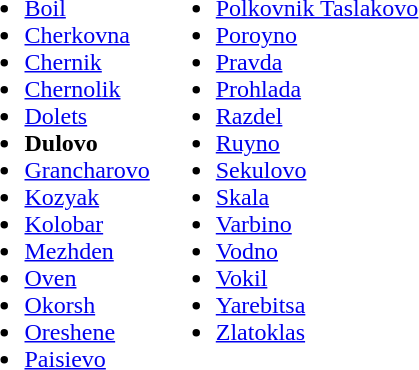<table>
<tr>
<td valign="top"><br><ul><li><a href='#'>Boil</a></li><li><a href='#'>Cherkovna</a></li><li><a href='#'>Chernik</a></li><li><a href='#'>Chernolik</a></li><li><a href='#'>Dolets</a></li><li><strong>Dulovo</strong></li><li><a href='#'>Grancharovo</a></li><li><a href='#'>Kozyak</a></li><li><a href='#'>Kolobar</a></li><li><a href='#'>Mezhden</a></li><li><a href='#'>Oven</a></li><li><a href='#'>Okorsh</a></li><li><a href='#'>Oreshene</a></li><li><a href='#'>Paisievo</a></li></ul></td>
<td valign="top"><br><ul><li><a href='#'>Polkovnik Taslakovo</a></li><li><a href='#'>Poroyno</a></li><li><a href='#'>Pravda</a></li><li><a href='#'>Prohlada</a></li><li><a href='#'>Razdel</a></li><li><a href='#'>Ruyno</a></li><li><a href='#'>Sekulovo</a></li><li><a href='#'>Skala</a></li><li><a href='#'>Varbino</a></li><li><a href='#'>Vodno</a></li><li><a href='#'>Vokil</a></li><li><a href='#'>Yarebitsa</a></li><li><a href='#'>Zlatoklas</a></li></ul></td>
</tr>
</table>
